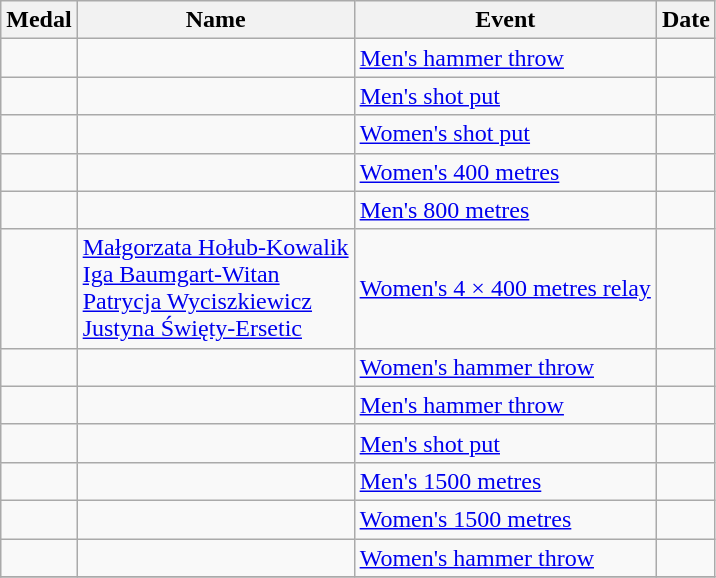<table class="wikitable sortable" style="font-size:100%">
<tr>
<th>Medal</th>
<th>Name</th>
<th>Event</th>
<th>Date</th>
</tr>
<tr>
<td></td>
<td></td>
<td><a href='#'>Men's hammer throw</a></td>
<td></td>
</tr>
<tr>
<td></td>
<td></td>
<td><a href='#'>Men's shot put</a></td>
<td></td>
</tr>
<tr>
<td></td>
<td></td>
<td><a href='#'>Women's shot put</a></td>
<td></td>
</tr>
<tr>
<td></td>
<td></td>
<td><a href='#'>Women's 400 metres</a></td>
<td></td>
</tr>
<tr>
<td></td>
<td></td>
<td><a href='#'>Men's 800 metres</a></td>
<td></td>
</tr>
<tr>
<td></td>
<td><a href='#'>Małgorzata Hołub-Kowalik</a><br><a href='#'>Iga Baumgart-Witan</a><br><a href='#'>Patrycja Wyciszkiewicz</a><br><a href='#'>Justyna Święty-Ersetic</a></td>
<td><a href='#'>Women's 4 × 400 metres relay</a></td>
<td></td>
</tr>
<tr>
<td></td>
<td></td>
<td><a href='#'>Women's hammer throw</a></td>
<td></td>
</tr>
<tr>
<td></td>
<td></td>
<td><a href='#'>Men's hammer throw</a></td>
<td></td>
</tr>
<tr>
<td></td>
<td></td>
<td><a href='#'>Men's shot put</a></td>
<td></td>
</tr>
<tr>
<td></td>
<td></td>
<td><a href='#'>Men's 1500 metres</a></td>
<td></td>
</tr>
<tr>
<td></td>
<td></td>
<td><a href='#'>Women's 1500 metres</a></td>
<td></td>
</tr>
<tr>
<td></td>
<td></td>
<td><a href='#'>Women's hammer throw</a></td>
<td></td>
</tr>
<tr>
</tr>
</table>
